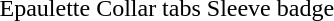<table align="links">
<tr>
<td></td>
<td></td>
<td></td>
</tr>
<tr>
<td align="center">Epaulette</td>
<td align="center">Collar tabs</td>
<td align="center">Sleeve badge</td>
</tr>
<tr>
</tr>
</table>
